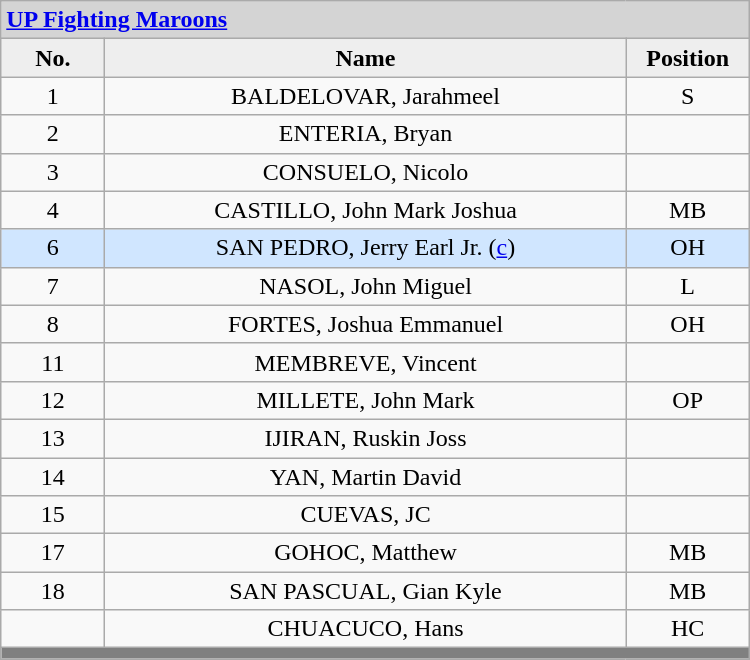<table class='wikitable mw-collapsible mw-collapsed' style="text-align: center; width: 500px; border: none">
<tr>
<th style="background:#D4D4D4; text-align:left;" colspan=3><a href='#'>UP Fighting Maroons</a></th>
</tr>
<tr style="background:#EEEEEE; font-weight:bold;">
<td width=10%>No.</td>
<td width=50%>Name</td>
<td width=10%>Position</td>
</tr>
<tr>
<td>1</td>
<td>BALDELOVAR, Jarahmeel</td>
<td>S</td>
</tr>
<tr>
<td>2</td>
<td>ENTERIA, Bryan</td>
<td></td>
</tr>
<tr>
<td>3</td>
<td>CONSUELO, Nicolo</td>
<td></td>
</tr>
<tr>
<td>4</td>
<td>CASTILLO, John Mark Joshua</td>
<td>MB</td>
</tr>
<tr style="background: #D0E6FF;">
<td>6</td>
<td>SAN PEDRO, Jerry Earl Jr. (<a href='#'>c</a>)</td>
<td>OH</td>
</tr>
<tr>
<td>7</td>
<td>NASOL, John Miguel</td>
<td>L</td>
</tr>
<tr>
<td>8</td>
<td>FORTES, Joshua Emmanuel</td>
<td>OH</td>
</tr>
<tr>
<td>11</td>
<td>MEMBREVE, Vincent</td>
<td></td>
</tr>
<tr>
<td>12</td>
<td>MILLETE, John Mark</td>
<td>OP</td>
</tr>
<tr>
<td>13</td>
<td>IJIRAN, Ruskin Joss</td>
<td></td>
</tr>
<tr>
<td>14</td>
<td>YAN, Martin David</td>
<td></td>
</tr>
<tr>
<td>15</td>
<td>CUEVAS, JC</td>
<td></td>
</tr>
<tr>
<td>17</td>
<td>GOHOC, Matthew</td>
<td>MB</td>
</tr>
<tr>
<td>18</td>
<td>SAN PASCUAL, Gian Kyle</td>
<td>MB</td>
</tr>
<tr>
<td></td>
<td>CHUACUCO, Hans</td>
<td>HC</td>
</tr>
<tr>
<th style='background: grey;' colspan=3></th>
</tr>
</table>
